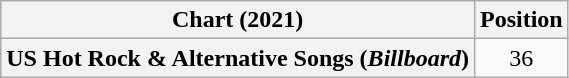<table class="wikitable plainrowheaders" style="text-align:center">
<tr>
<th scope="col">Chart (2021)</th>
<th scope="col">Position</th>
</tr>
<tr>
<th scope="row">US Hot Rock & Alternative Songs (<em>Billboard</em>)</th>
<td>36</td>
</tr>
</table>
